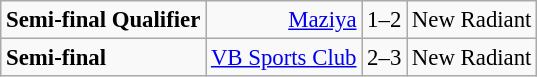<table class="wikitable" style="font-size:95%">
<tr>
<td><strong>Semi-final Qualifier</strong></td>
<td align=right><a href='#'>Maziya</a></td>
<td>1–2</td>
<td>New Radiant</td>
</tr>
<tr>
<td><strong>Semi-final</strong></td>
<td align=right><a href='#'>VB Sports Club</a></td>
<td>2–3</td>
<td>New Radiant</td>
</tr>
</table>
